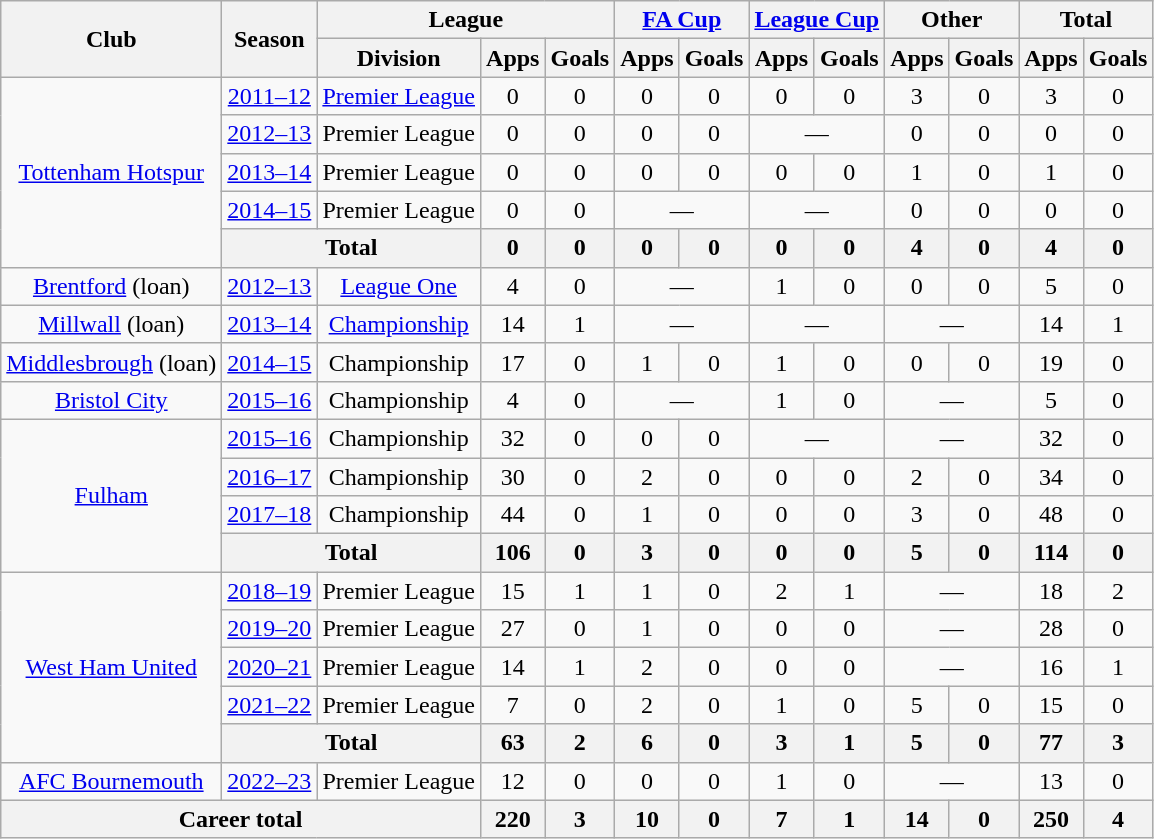<table class=wikitable style=text-align:center>
<tr>
<th rowspan=2>Club</th>
<th rowspan=2>Season</th>
<th colspan=3>League</th>
<th colspan=2><a href='#'>FA Cup</a></th>
<th colspan=2><a href='#'>League Cup</a></th>
<th colspan=2>Other</th>
<th colspan=2>Total</th>
</tr>
<tr>
<th>Division</th>
<th>Apps</th>
<th>Goals</th>
<th>Apps</th>
<th>Goals</th>
<th>Apps</th>
<th>Goals</th>
<th>Apps</th>
<th>Goals</th>
<th>Apps</th>
<th>Goals</th>
</tr>
<tr>
<td rowspan=5><a href='#'>Tottenham Hotspur</a></td>
<td><a href='#'>2011–12</a></td>
<td><a href='#'>Premier League</a></td>
<td>0</td>
<td>0</td>
<td>0</td>
<td>0</td>
<td>0</td>
<td>0</td>
<td>3</td>
<td>0</td>
<td>3</td>
<td>0</td>
</tr>
<tr>
<td><a href='#'>2012–13</a></td>
<td>Premier League</td>
<td>0</td>
<td>0</td>
<td>0</td>
<td>0</td>
<td colspan=2>—</td>
<td>0</td>
<td>0</td>
<td>0</td>
<td>0</td>
</tr>
<tr>
<td><a href='#'>2013–14</a></td>
<td>Premier League</td>
<td>0</td>
<td>0</td>
<td>0</td>
<td>0</td>
<td>0</td>
<td>0</td>
<td>1</td>
<td>0</td>
<td>1</td>
<td>0</td>
</tr>
<tr>
<td><a href='#'>2014–15</a></td>
<td>Premier League</td>
<td>0</td>
<td>0</td>
<td colspan=2>—</td>
<td colspan=2>—</td>
<td>0</td>
<td>0</td>
<td>0</td>
<td>0</td>
</tr>
<tr>
<th colspan=2>Total</th>
<th>0</th>
<th>0</th>
<th>0</th>
<th>0</th>
<th>0</th>
<th>0</th>
<th>4</th>
<th>0</th>
<th>4</th>
<th>0</th>
</tr>
<tr>
<td><a href='#'>Brentford</a> (loan)</td>
<td><a href='#'>2012–13</a></td>
<td><a href='#'>League One</a></td>
<td>4</td>
<td>0</td>
<td colspan=2>—</td>
<td>1</td>
<td>0</td>
<td>0</td>
<td>0</td>
<td>5</td>
<td>0</td>
</tr>
<tr>
<td><a href='#'>Millwall</a> (loan)</td>
<td><a href='#'>2013–14</a></td>
<td><a href='#'>Championship</a></td>
<td>14</td>
<td>1</td>
<td colspan=2>—</td>
<td colspan=2>—</td>
<td colspan=2>—</td>
<td>14</td>
<td>1</td>
</tr>
<tr>
<td><a href='#'>Middlesbrough</a> (loan)</td>
<td><a href='#'>2014–15</a></td>
<td>Championship</td>
<td>17</td>
<td>0</td>
<td>1</td>
<td>0</td>
<td>1</td>
<td>0</td>
<td>0</td>
<td>0</td>
<td>19</td>
<td>0</td>
</tr>
<tr>
<td><a href='#'>Bristol City</a></td>
<td><a href='#'>2015–16</a></td>
<td>Championship</td>
<td>4</td>
<td>0</td>
<td colspan=2>—</td>
<td>1</td>
<td>0</td>
<td colspan=2>—</td>
<td>5</td>
<td>0</td>
</tr>
<tr>
<td rowspan=4><a href='#'>Fulham</a></td>
<td><a href='#'>2015–16</a></td>
<td>Championship</td>
<td>32</td>
<td>0</td>
<td>0</td>
<td>0</td>
<td colspan=2>—</td>
<td colspan=2>—</td>
<td>32</td>
<td>0</td>
</tr>
<tr>
<td><a href='#'>2016–17</a></td>
<td>Championship</td>
<td>30</td>
<td>0</td>
<td>2</td>
<td>0</td>
<td>0</td>
<td>0</td>
<td>2</td>
<td>0</td>
<td>34</td>
<td>0</td>
</tr>
<tr>
<td><a href='#'>2017–18</a></td>
<td>Championship</td>
<td>44</td>
<td>0</td>
<td>1</td>
<td>0</td>
<td>0</td>
<td>0</td>
<td>3</td>
<td>0</td>
<td>48</td>
<td>0</td>
</tr>
<tr>
<th colspan=2>Total</th>
<th>106</th>
<th>0</th>
<th>3</th>
<th>0</th>
<th>0</th>
<th>0</th>
<th>5</th>
<th>0</th>
<th>114</th>
<th>0</th>
</tr>
<tr>
<td rowspan=5><a href='#'>West Ham United</a></td>
<td><a href='#'>2018–19</a></td>
<td>Premier League</td>
<td>15</td>
<td>1</td>
<td>1</td>
<td>0</td>
<td>2</td>
<td>1</td>
<td colspan=2>—</td>
<td>18</td>
<td>2</td>
</tr>
<tr>
<td><a href='#'>2019–20</a></td>
<td>Premier League</td>
<td>27</td>
<td>0</td>
<td>1</td>
<td>0</td>
<td>0</td>
<td>0</td>
<td colspan=2>—</td>
<td>28</td>
<td>0</td>
</tr>
<tr>
<td><a href='#'>2020–21</a></td>
<td>Premier League</td>
<td>14</td>
<td>1</td>
<td>2</td>
<td>0</td>
<td>0</td>
<td>0</td>
<td colspan=2>—</td>
<td>16</td>
<td>1</td>
</tr>
<tr>
<td><a href='#'>2021–22</a></td>
<td>Premier League</td>
<td>7</td>
<td>0</td>
<td>2</td>
<td>0</td>
<td>1</td>
<td>0</td>
<td>5</td>
<td>0</td>
<td>15</td>
<td>0</td>
</tr>
<tr>
<th colspan=2>Total</th>
<th>63</th>
<th>2</th>
<th>6</th>
<th>0</th>
<th>3</th>
<th>1</th>
<th>5</th>
<th>0</th>
<th>77</th>
<th>3</th>
</tr>
<tr>
<td><a href='#'>AFC Bournemouth</a></td>
<td><a href='#'>2022–23</a></td>
<td>Premier League</td>
<td>12</td>
<td>0</td>
<td>0</td>
<td>0</td>
<td>1</td>
<td>0</td>
<td colspan=2>—</td>
<td>13</td>
<td>0</td>
</tr>
<tr>
<th colspan=3>Career total</th>
<th>220</th>
<th>3</th>
<th>10</th>
<th>0</th>
<th>7</th>
<th>1</th>
<th>14</th>
<th>0</th>
<th>250</th>
<th>4</th>
</tr>
</table>
